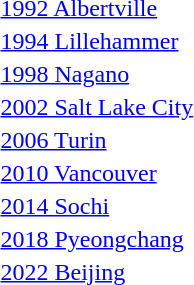<table>
<tr valign="top">
<td><a href='#'>1992 Albertville</a><br></td>
<td></td>
<td></td>
<td></td>
</tr>
<tr valign="top">
<td><a href='#'>1994 Lillehammer</a><br></td>
<td></td>
<td></td>
<td></td>
</tr>
<tr valign="top">
<td><a href='#'>1998 Nagano</a><br></td>
<td></td>
<td></td>
<td></td>
</tr>
<tr valign="top">
<td><a href='#'>2002 Salt Lake City</a><br></td>
<td></td>
<td></td>
<td></td>
</tr>
<tr valign="top">
<td><a href='#'>2006 Turin</a><br></td>
<td></td>
<td></td>
<td></td>
</tr>
<tr valign="top">
<td><a href='#'>2010 Vancouver</a><br></td>
<td></td>
<td></td>
<td></td>
</tr>
<tr valign="top">
<td><a href='#'>2014 Sochi</a><br></td>
<td></td>
<td></td>
<td></td>
</tr>
<tr valign="top">
<td><a href='#'>2018 Pyeongchang</a> <br></td>
<td></td>
<td></td>
<td></td>
</tr>
<tr valign="top">
<td><a href='#'>2022 Beijing</a><br></td>
<td></td>
<td></td>
<td></td>
</tr>
<tr>
</tr>
<tr>
</tr>
</table>
